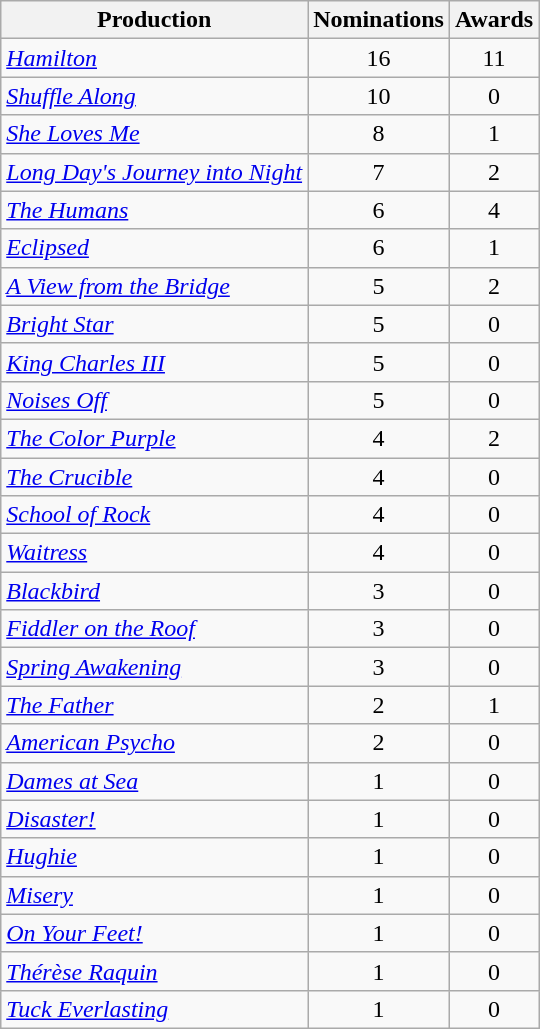<table class="wikitable">
<tr>
<th>Production</th>
<th>Nominations</th>
<th>Awards</th>
</tr>
<tr>
<td><em><a href='#'>Hamilton</a></em></td>
<td align="center">16</td>
<td align="center">11</td>
</tr>
<tr>
<td><em><a href='#'>Shuffle Along</a></em></td>
<td align="center">10</td>
<td align="center">0</td>
</tr>
<tr>
<td><em><a href='#'>She Loves Me</a></em></td>
<td align="center">8</td>
<td align="center">1</td>
</tr>
<tr>
<td><em><a href='#'>Long Day's Journey into Night</a></em></td>
<td align="center">7</td>
<td align="center">2</td>
</tr>
<tr>
<td><em><a href='#'>The Humans</a></em></td>
<td align="center">6</td>
<td align="center">4</td>
</tr>
<tr>
<td><em><a href='#'>Eclipsed</a></em></td>
<td align="center">6</td>
<td align="center">1</td>
</tr>
<tr>
<td><em><a href='#'>A View from the Bridge</a></em></td>
<td align="center">5</td>
<td align="center">2</td>
</tr>
<tr>
<td><em><a href='#'>Bright Star</a></em></td>
<td align="center">5</td>
<td align="center">0</td>
</tr>
<tr>
<td><em><a href='#'>King Charles III</a></em></td>
<td align="center">5</td>
<td align="center">0</td>
</tr>
<tr>
<td><em><a href='#'>Noises Off</a></em></td>
<td align="center">5</td>
<td align="center">0</td>
</tr>
<tr>
<td><em><a href='#'>The Color Purple</a></em></td>
<td align="center">4</td>
<td align="center">2</td>
</tr>
<tr>
<td><em><a href='#'>The Crucible</a></em></td>
<td align="center">4</td>
<td align="center">0</td>
</tr>
<tr>
<td><em><a href='#'>School of Rock</a></em></td>
<td align="center">4</td>
<td align="center">0</td>
</tr>
<tr>
<td><em><a href='#'>Waitress</a></em></td>
<td align="center">4</td>
<td align="center">0</td>
</tr>
<tr>
<td><em><a href='#'>Blackbird</a></em></td>
<td align="center">3</td>
<td align="center">0</td>
</tr>
<tr>
<td><em><a href='#'>Fiddler on the Roof</a></em></td>
<td align="center">3</td>
<td align="center">0</td>
</tr>
<tr>
<td><em><a href='#'>Spring Awakening</a></em></td>
<td align="center">3</td>
<td align="center">0</td>
</tr>
<tr>
<td><em><a href='#'>The Father</a></em></td>
<td align="center">2</td>
<td align="center">1</td>
</tr>
<tr>
<td><em><a href='#'>American Psycho</a></em></td>
<td align="center">2</td>
<td align="center">0</td>
</tr>
<tr>
<td><em><a href='#'>Dames at Sea</a></em></td>
<td align="center">1</td>
<td align="center">0</td>
</tr>
<tr>
<td><em><a href='#'>Disaster!</a></em></td>
<td align="center">1</td>
<td align="center">0</td>
</tr>
<tr>
<td><em><a href='#'>Hughie</a></em></td>
<td align="center">1</td>
<td align="center">0</td>
</tr>
<tr>
<td><em><a href='#'>Misery</a></em></td>
<td align="center">1</td>
<td align="center">0</td>
</tr>
<tr>
<td><em><a href='#'>On Your Feet!</a></em></td>
<td align="center">1</td>
<td align="center">0</td>
</tr>
<tr>
<td><em><a href='#'>Thérèse Raquin</a></em></td>
<td align="center">1</td>
<td align="center">0</td>
</tr>
<tr>
<td><em><a href='#'>Tuck Everlasting</a></em></td>
<td align="center">1</td>
<td align="center">0</td>
</tr>
</table>
